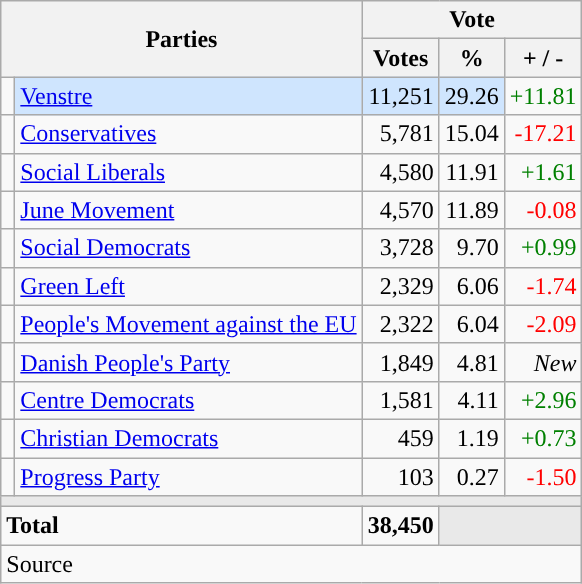<table class="wikitable" style="text-align:right;">
<tr>
<th style="text-align:centre;" rowspan="2" colspan="2" width="225">Parties</th>
<th colspan="3">Vote</th>
</tr>
<tr>
<th width="15">Votes</th>
<th width="15">%</th>
<th width="15">+ / -</th>
</tr>
<tr>
<td width="2" style="color:inherit;background:"></td>
<td bgcolor=#cfe5fe   align="left"><a href='#'>Venstre</a></td>
<td bgcolor=#cfe5fe>11,251</td>
<td bgcolor=#cfe5fe>29.26</td>
<td style=color:green;>+11.81</td>
</tr>
<tr>
<td width="2" style="color:inherit;background:"></td>
<td align="left"><a href='#'>Conservatives</a></td>
<td>5,781</td>
<td>15.04</td>
<td style=color:red;>-17.21</td>
</tr>
<tr>
<td width="2" style="color:inherit;background:"></td>
<td align="left"><a href='#'>Social Liberals</a></td>
<td>4,580</td>
<td>11.91</td>
<td style=color:green;>+1.61</td>
</tr>
<tr>
<td width="2" style="color:inherit;background:"></td>
<td align="left"><a href='#'>June Movement</a></td>
<td>4,570</td>
<td>11.89</td>
<td style=color:red;>-0.08</td>
</tr>
<tr>
<td width="2" style="color:inherit;background:"></td>
<td align="left"><a href='#'>Social Democrats</a></td>
<td>3,728</td>
<td>9.70</td>
<td style=color:green;>+0.99</td>
</tr>
<tr>
<td width="2" style="color:inherit;background:"></td>
<td align="left"><a href='#'>Green Left</a></td>
<td>2,329</td>
<td>6.06</td>
<td style=color:red;>-1.74</td>
</tr>
<tr>
<td width="2" style="color:inherit;background:"></td>
<td align="left"><a href='#'>People's Movement against the EU</a></td>
<td>2,322</td>
<td>6.04</td>
<td style=color:red;>-2.09</td>
</tr>
<tr>
<td width="2" style="color:inherit;background:"></td>
<td align="left"><a href='#'>Danish People's Party</a></td>
<td>1,849</td>
<td>4.81</td>
<td><em>New</em></td>
</tr>
<tr>
<td width="2" style="color:inherit;background:"></td>
<td align="left"><a href='#'>Centre Democrats</a></td>
<td>1,581</td>
<td>4.11</td>
<td style=color:green;>+2.96</td>
</tr>
<tr>
<td width="2" style="color:inherit;background:"></td>
<td align="left"><a href='#'>Christian Democrats</a></td>
<td>459</td>
<td>1.19</td>
<td style=color:green;>+0.73</td>
</tr>
<tr>
<td width="2" style="color:inherit;background:"></td>
<td align="left"><a href='#'>Progress Party</a></td>
<td>103</td>
<td>0.27</td>
<td style=color:red;>-1.50</td>
</tr>
<tr>
<td colspan="7" bgcolor="#E9E9E9"></td>
</tr>
<tr>
<td align="left" colspan="2"><strong>Total</strong></td>
<td><strong>38,450</strong></td>
<td bgcolor="#E9E9E9" colspan="2"></td>
</tr>
<tr>
<td align="left" colspan="6">Source</td>
</tr>
</table>
